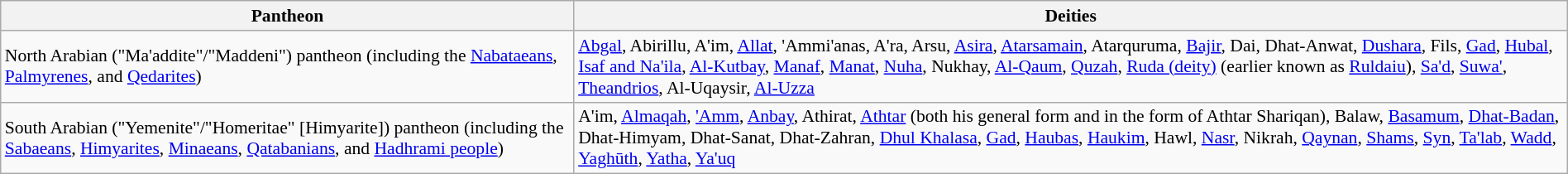<table class="wikitable sortable" style="font-size: 90%; width: 100%">
<tr>
<th>Pantheon</th>
<th>Deities</th>
</tr>
<tr>
<td>North Arabian ("Ma'addite"/"Maddeni") pantheon (including the <a href='#'>Nabataeans</a>, <a href='#'>Palmyrenes</a>, and <a href='#'>Qedarites</a>)</td>
<td><a href='#'>Abgal</a>, Abirillu, A'im, <a href='#'>Allat</a>, 'Ammi'anas, A'ra, Arsu, <a href='#'>Asira</a>, <a href='#'>Atarsamain</a>, Atarquruma, <a href='#'>Bajir</a>, Dai, Dhat-Anwat, <a href='#'>Dushara</a>, Fils, <a href='#'>Gad</a>, <a href='#'>Hubal</a>, <a href='#'>Isaf and Na'ila</a>, <a href='#'>Al-Kutbay</a>, <a href='#'>Manaf</a>, <a href='#'>Manat</a>, <a href='#'>Nuha</a>, Nukhay, <a href='#'>Al-Qaum</a>, <a href='#'>Quzah</a>, <a href='#'>Ruda (deity)</a> (earlier known as <a href='#'>Ruldaiu</a>), <a href='#'>Sa'd</a>, <a href='#'>Suwa'</a>, <a href='#'>Theandrios</a>, Al-Uqaysir, <a href='#'>Al-Uzza</a></td>
</tr>
<tr>
<td>South Arabian ("Yemenite"/"Homeritae" [Himyarite]) pantheon (including the <a href='#'>Sabaeans</a>, <a href='#'>Himyarites</a>, <a href='#'>Minaeans</a>, <a href='#'>Qatabanians</a>, and <a href='#'>Hadhrami people</a>)</td>
<td>A'im, <a href='#'>Almaqah</a>, <a href='#'>'Amm</a>, <a href='#'>Anbay</a>, Athirat, <a href='#'>Athtar</a> (both his general form and in the form of Athtar Shariqan), Balaw, <a href='#'>Basamum</a>, <a href='#'>Dhat-Badan</a>, Dhat-Himyam, Dhat-Sanat, Dhat-Zahran, <a href='#'>Dhul Khalasa</a>, <a href='#'>Gad</a>, <a href='#'>Haubas</a>, <a href='#'>Haukim</a>, Hawl, <a href='#'>Nasr</a>, Nikrah, <a href='#'>Qaynan</a>, <a href='#'>Shams</a>, <a href='#'>Syn</a>, <a href='#'>Ta'lab</a>, <a href='#'>Wadd</a>, <a href='#'>Yaghūth</a>, <a href='#'>Yatha</a>, <a href='#'>Ya'uq</a></td>
</tr>
</table>
